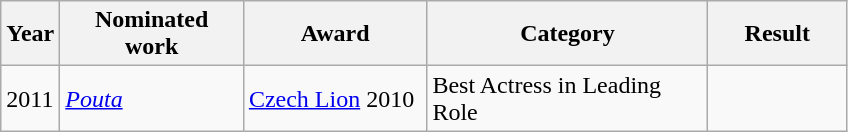<table class="wikitable">
<tr>
<th>Year</th>
<th width="115">Nominated work</th>
<th width="115">Award</th>
<th width="180">Category</th>
<th width="85">Result</th>
</tr>
<tr>
<td>2011</td>
<td><em><a href='#'>Pouta</a></em></td>
<td><a href='#'>Czech Lion</a> 2010</td>
<td>Best Actress in Leading Role</td>
<td></td>
</tr>
</table>
